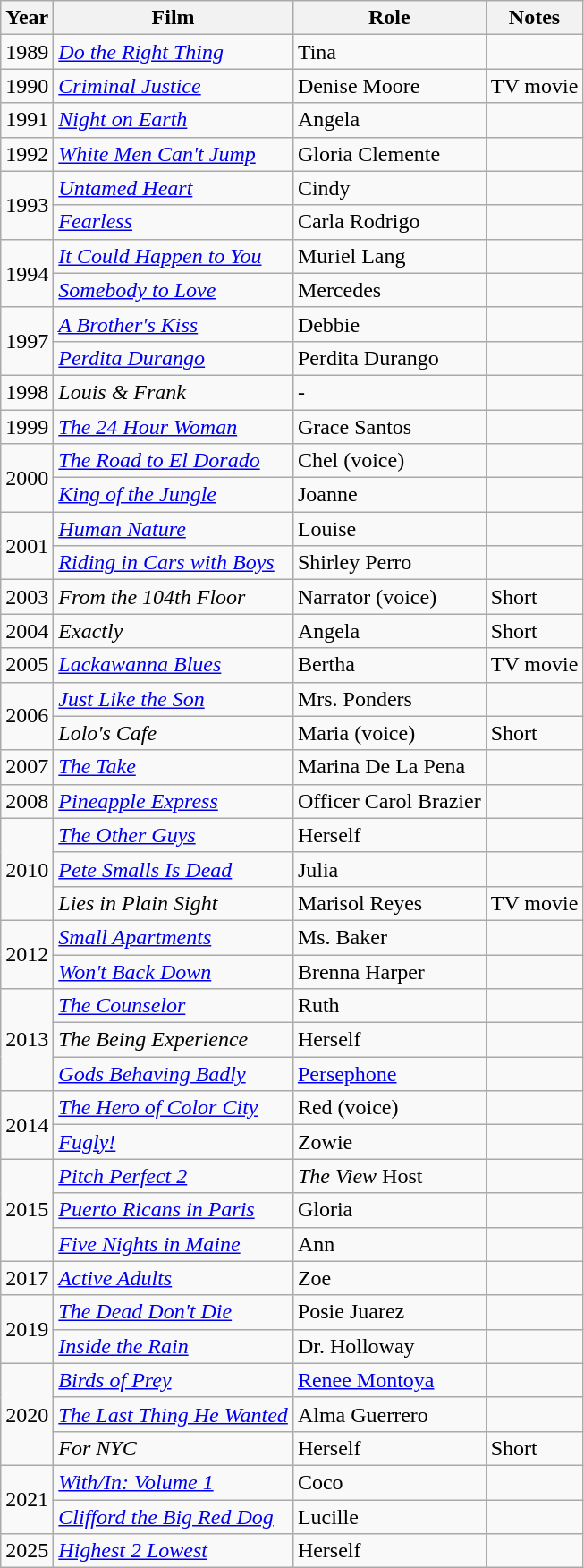<table class="wikitable plainrowheaders sortable" style="margin-right: 0;">
<tr>
<th>Year</th>
<th>Film</th>
<th>Role</th>
<th>Notes</th>
</tr>
<tr>
<td>1989</td>
<td><em><a href='#'>Do the Right Thing</a></em></td>
<td>Tina</td>
<td></td>
</tr>
<tr>
<td>1990</td>
<td><em><a href='#'>Criminal Justice</a></em></td>
<td>Denise Moore</td>
<td>TV movie</td>
</tr>
<tr>
<td>1991</td>
<td><em><a href='#'>Night on Earth</a></em></td>
<td>Angela</td>
<td></td>
</tr>
<tr>
<td>1992</td>
<td><em><a href='#'>White Men Can't Jump</a></em></td>
<td>Gloria Clemente</td>
<td></td>
</tr>
<tr>
<td rowspan=2>1993</td>
<td><em><a href='#'>Untamed Heart</a></em></td>
<td>Cindy</td>
<td></td>
</tr>
<tr>
<td><em><a href='#'>Fearless</a></em></td>
<td>Carla Rodrigo</td>
<td></td>
</tr>
<tr>
<td rowspan=2>1994</td>
<td><em><a href='#'>It Could Happen to You</a></em></td>
<td>Muriel Lang</td>
<td></td>
</tr>
<tr>
<td><em><a href='#'>Somebody to Love</a></em></td>
<td>Mercedes</td>
<td></td>
</tr>
<tr>
<td rowspan=2>1997</td>
<td><em><a href='#'>A Brother's Kiss</a></em></td>
<td>Debbie</td>
<td></td>
</tr>
<tr>
<td><em><a href='#'>Perdita Durango</a></em></td>
<td>Perdita Durango</td>
<td></td>
</tr>
<tr>
<td>1998</td>
<td><em>Louis & Frank</em></td>
<td>-</td>
<td></td>
</tr>
<tr>
<td>1999</td>
<td><em><a href='#'>The 24 Hour Woman</a></em></td>
<td>Grace Santos</td>
<td></td>
</tr>
<tr>
<td rowspan=2>2000</td>
<td><em><a href='#'>The Road to El Dorado</a></em></td>
<td>Chel (voice)</td>
<td></td>
</tr>
<tr>
<td><em><a href='#'>King of the Jungle</a></em></td>
<td>Joanne</td>
<td></td>
</tr>
<tr>
<td rowspan=2>2001</td>
<td><em><a href='#'>Human Nature</a></em></td>
<td>Louise</td>
<td></td>
</tr>
<tr>
<td><em><a href='#'>Riding in Cars with Boys</a></em></td>
<td>Shirley Perro</td>
<td></td>
</tr>
<tr>
<td>2003</td>
<td><em>From the 104th Floor</em></td>
<td>Narrator (voice)</td>
<td>Short</td>
</tr>
<tr>
<td>2004</td>
<td><em>Exactly</em></td>
<td>Angela</td>
<td>Short</td>
</tr>
<tr>
<td>2005</td>
<td><em><a href='#'>Lackawanna Blues</a></em></td>
<td>Bertha</td>
<td>TV movie</td>
</tr>
<tr>
<td rowspan=2>2006</td>
<td><em><a href='#'>Just Like the Son</a></em></td>
<td>Mrs. Ponders</td>
<td></td>
</tr>
<tr>
<td><em>Lolo's Cafe</em></td>
<td>Maria (voice)</td>
<td>Short</td>
</tr>
<tr>
<td>2007</td>
<td><em><a href='#'>The Take</a></em></td>
<td>Marina De La Pena</td>
<td></td>
</tr>
<tr>
<td>2008</td>
<td><em><a href='#'>Pineapple Express</a></em></td>
<td>Officer Carol Brazier</td>
<td></td>
</tr>
<tr>
<td rowspan=3>2010</td>
<td><em><a href='#'>The Other Guys</a></em></td>
<td>Herself</td>
<td></td>
</tr>
<tr>
<td><em><a href='#'>Pete Smalls Is Dead</a></em></td>
<td>Julia</td>
<td></td>
</tr>
<tr>
<td><em>Lies in Plain Sight</em></td>
<td>Marisol Reyes</td>
<td>TV movie</td>
</tr>
<tr>
<td rowspan=2>2012</td>
<td><em><a href='#'>Small Apartments</a></em></td>
<td>Ms. Baker</td>
<td></td>
</tr>
<tr>
<td><em><a href='#'>Won't Back Down</a></em></td>
<td>Brenna Harper</td>
<td></td>
</tr>
<tr>
<td rowspan=3>2013</td>
<td><em><a href='#'>The Counselor</a></em></td>
<td>Ruth</td>
<td></td>
</tr>
<tr>
<td><em>The Being Experience</em></td>
<td>Herself</td>
<td></td>
</tr>
<tr>
<td><em><a href='#'>Gods Behaving Badly</a></em></td>
<td><a href='#'>Persephone</a></td>
<td></td>
</tr>
<tr>
<td rowspan=2>2014</td>
<td><em><a href='#'>The Hero of Color City</a></em></td>
<td>Red (voice)</td>
<td></td>
</tr>
<tr>
<td><em><a href='#'>Fugly!</a></em></td>
<td>Zowie</td>
<td></td>
</tr>
<tr>
<td rowspan=3>2015</td>
<td><em><a href='#'>Pitch Perfect 2</a></em></td>
<td><em>The View</em> Host</td>
<td></td>
</tr>
<tr>
<td><em><a href='#'>Puerto Ricans in Paris</a></em></td>
<td>Gloria</td>
<td></td>
</tr>
<tr>
<td><em><a href='#'>Five Nights in Maine</a></em></td>
<td>Ann</td>
<td></td>
</tr>
<tr>
<td>2017</td>
<td><em><a href='#'>Active Adults</a></em></td>
<td>Zoe</td>
<td></td>
</tr>
<tr>
<td rowspan=2>2019</td>
<td><em><a href='#'>The Dead Don't Die</a></em></td>
<td>Posie Juarez</td>
<td></td>
</tr>
<tr>
<td><em><a href='#'>Inside the Rain</a></em></td>
<td>Dr. Holloway</td>
<td></td>
</tr>
<tr>
<td rowspan=3>2020</td>
<td><em><a href='#'>Birds of Prey</a></em></td>
<td><a href='#'>Renee Montoya</a></td>
<td></td>
</tr>
<tr>
<td><em><a href='#'>The Last Thing He Wanted</a></em></td>
<td>Alma Guerrero</td>
<td></td>
</tr>
<tr>
<td><em>For NYC</em></td>
<td>Herself</td>
<td>Short</td>
</tr>
<tr>
<td rowspan=2>2021</td>
<td><em><a href='#'>With/In: Volume 1</a></em></td>
<td>Coco</td>
<td></td>
</tr>
<tr>
<td><em><a href='#'>Clifford the Big Red Dog</a></em></td>
<td>Lucille</td>
<td></td>
</tr>
<tr>
<td>2025</td>
<td><a href='#'><em>Highest 2 Lowest</em></a></td>
<td>Herself</td>
<td></td>
</tr>
</table>
